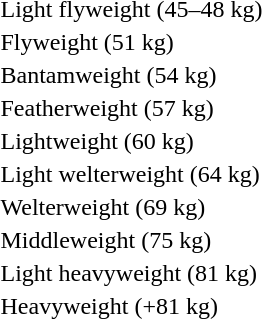<table>
<tr>
<td rowspan=2>Light flyweight (45–48 kg)<br></td>
<td rowspan=2></td>
<td rowspan=2></td>
<td></td>
</tr>
<tr>
<td></td>
</tr>
<tr>
<td rowspan=2>Flyweight (51 kg)<br></td>
<td rowspan=2></td>
<td rowspan=2></td>
<td></td>
</tr>
<tr>
<td></td>
</tr>
<tr>
<td rowspan=2>Bantamweight (54 kg)<br></td>
<td rowspan=2></td>
<td rowspan=2></td>
<td></td>
</tr>
<tr>
<td></td>
</tr>
<tr>
<td rowspan=2>Featherweight (57 kg)<br></td>
<td rowspan=2></td>
<td rowspan=2></td>
<td></td>
</tr>
<tr>
<td></td>
</tr>
<tr>
<td rowspan=2>Lightweight (60 kg)<br></td>
<td rowspan=2></td>
<td rowspan=2></td>
<td></td>
</tr>
<tr>
<td></td>
</tr>
<tr>
<td rowspan=2>Light welterweight (64 kg)<br></td>
<td rowspan=2></td>
<td rowspan=2></td>
<td></td>
</tr>
<tr>
<td></td>
</tr>
<tr>
<td rowspan=2>Welterweight (69 kg)<br></td>
<td rowspan=2></td>
<td rowspan=2></td>
<td></td>
</tr>
<tr>
<td></td>
</tr>
<tr>
<td rowspan=2>Middleweight (75 kg)<br></td>
<td rowspan=2></td>
<td rowspan=2></td>
<td></td>
</tr>
<tr>
<td></td>
</tr>
<tr>
<td rowspan=2>Light heavyweight (81 kg)<br></td>
<td rowspan=2></td>
<td rowspan=2></td>
<td></td>
</tr>
<tr>
<td></td>
</tr>
<tr>
<td rowspan=2>Heavyweight (+81 kg)<br></td>
<td rowspan=2></td>
<td rowspan=2></td>
<td></td>
</tr>
<tr>
<td></td>
</tr>
</table>
